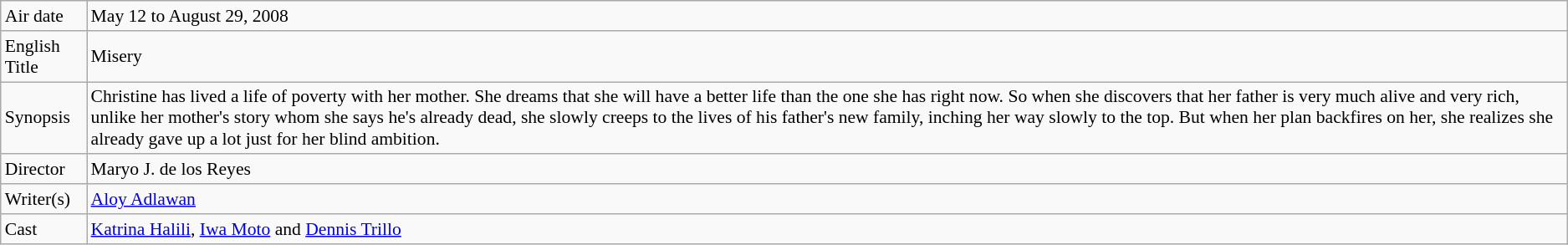<table class="wikitable" style="font-size:90%;">
<tr>
<td>Air date</td>
<td>May 12 to August 29, 2008</td>
</tr>
<tr>
<td>English Title</td>
<td>Misery</td>
</tr>
<tr>
<td>Synopsis</td>
<td>Christine has lived a life of poverty with her mother. She dreams that she will have a better life than the one she has right now. So when she discovers that her father is very much alive and very rich, unlike her mother's story whom she says he's already dead, she slowly creeps to the lives of his father's new family, inching her way slowly to the top. But when her plan backfires on her, she realizes she already gave up a lot just for her blind ambition.</td>
</tr>
<tr>
<td>Director</td>
<td>Maryo J. de los Reyes</td>
</tr>
<tr>
<td>Writer(s)</td>
<td><a href='#'>Aloy Adlawan</a></td>
</tr>
<tr>
<td>Cast</td>
<td><a href='#'>Katrina Halili</a>, <a href='#'>Iwa Moto</a> and <a href='#'>Dennis Trillo</a></td>
</tr>
</table>
